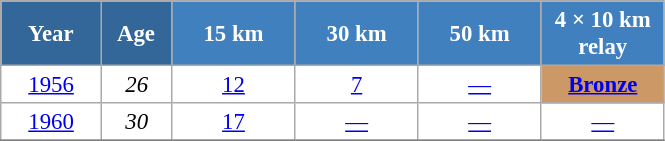<table class="wikitable" style="font-size:95%; text-align:center; border:grey solid 1px; border-collapse:collapse; background:#ffffff;">
<tr>
<th style="background-color:#369; color:white; width:60px;"> Year </th>
<th style="background-color:#369; color:white; width:40px;"> Age </th>
<th style="background-color:#4180be; color:white; width:75px;"> 15 km </th>
<th style="background-color:#4180be; color:white; width:75px;"> 30 km </th>
<th style="background-color:#4180be; color:white; width:75px;"> 50 km </th>
<th style="background-color:#4180be; color:white; width:75px;"> 4 × 10 km <br> relay </th>
</tr>
<tr>
<td><a href='#'>1956</a></td>
<td><em>26</em></td>
<td><a href='#'>12</a></td>
<td><a href='#'>7</a></td>
<td><a href='#'>—</a></td>
<td bgcolor="cc9966"><a href='#'><strong>Bronze</strong></a></td>
</tr>
<tr>
<td><a href='#'>1960</a></td>
<td><em>30</em></td>
<td><a href='#'>17</a></td>
<td><a href='#'>—</a></td>
<td><a href='#'>—</a></td>
<td><a href='#'>—</a></td>
</tr>
<tr>
</tr>
</table>
